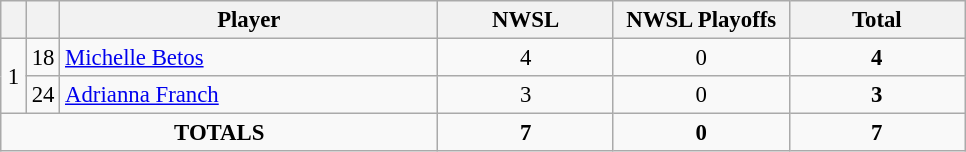<table class="wikitable sortable" style="font-size: 95%; text-align: center;">
<tr>
<th width=10></th>
<th width=10></th>
<th width=245>Player</th>
<th width=110>NWSL</th>
<th width=110>NWSL Playoffs</th>
<th width=110>Total</th>
</tr>
<tr>
<td rowspan="2">1</td>
<td>18</td>
<td align=left> <a href='#'>Michelle Betos</a></td>
<td>4</td>
<td>0</td>
<td><strong>4</strong></td>
</tr>
<tr>
<td>24</td>
<td align="left"> <a href='#'>Adrianna Franch</a></td>
<td>3</td>
<td>0</td>
<td><strong>3</strong></td>
</tr>
<tr>
<td colspan="3"><strong>TOTALS</strong></td>
<td><strong>7</strong></td>
<td><strong>0</strong></td>
<td><strong>7</strong></td>
</tr>
</table>
